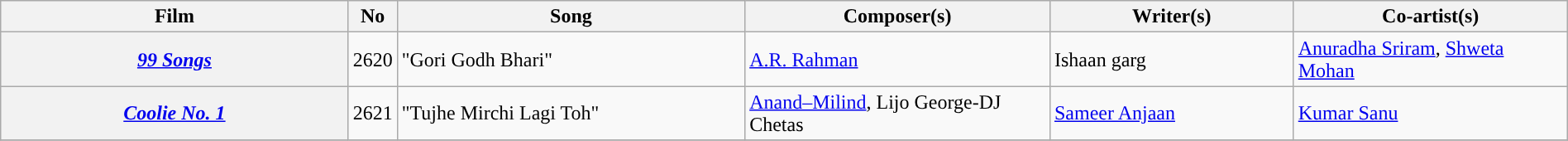<table class="wikitable plainrowheaders" width="100%" textcolor:#000;">
<tr style="background:#b0e0e66;">
<th scope="col" width=23%><strong>Film</strong></th>
<th><strong>No</strong></th>
<th scope="col" width=23%><strong>Song</strong></th>
<th scope="col" width=20%><strong>Composer(s)</strong></th>
<th scope="col" width=16%><strong>Writer(s)</strong></th>
<th scope="col" width=18%><strong>Co-artist(s)</strong></th>
</tr>
<tr>
<th><em><a href='#'>99 Songs</a></em></th>
<td>2620</td>
<td>"Gori Godh Bhari"</td>
<td><a href='#'>A.R. Rahman</a></td>
<td>Ishaan garg</td>
<td><a href='#'>Anuradha Sriram</a>, <a href='#'>Shweta Mohan</a></td>
</tr>
<tr>
<th><em><a href='#'>Coolie No. 1</a></em></th>
<td>2621</td>
<td>"Tujhe Mirchi Lagi Toh"</td>
<td><a href='#'>Anand–Milind</a>, Lijo George-DJ Chetas</td>
<td><a href='#'>Sameer Anjaan</a></td>
<td><a href='#'>Kumar Sanu</a></td>
</tr>
<tr>
</tr>
</table>
